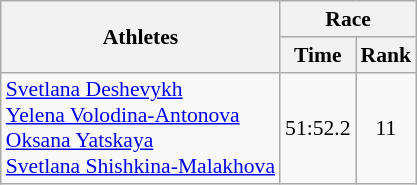<table class="wikitable" border="1" style="font-size:90%">
<tr>
<th rowspan=2>Athletes</th>
<th colspan=2>Race</th>
</tr>
<tr>
<th>Time</th>
<th>Rank</th>
</tr>
<tr>
<td><a href='#'>Svetlana Deshevykh</a><br><a href='#'>Yelena Volodina-Antonova</a><br><a href='#'>Oksana Yatskaya</a><br><a href='#'>Svetlana Shishkina-Malakhova</a></td>
<td align=center>51:52.2</td>
<td align=center>11</td>
</tr>
</table>
